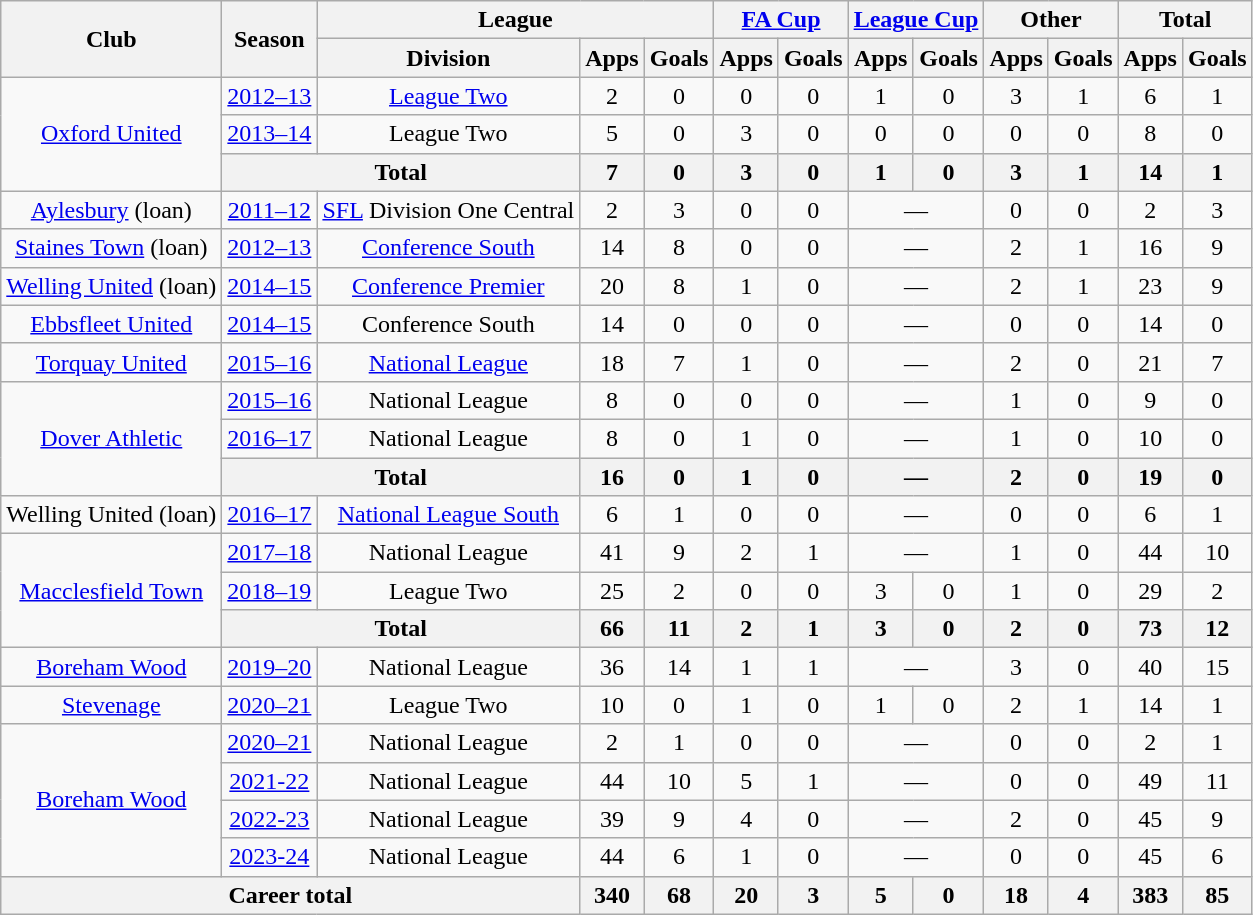<table class="wikitable" style="text-align: center;">
<tr>
<th rowspan="2">Club</th>
<th rowspan="2">Season</th>
<th colspan="3">League</th>
<th colspan="2"><a href='#'>FA Cup</a></th>
<th colspan="2"><a href='#'>League Cup</a></th>
<th colspan="2">Other</th>
<th colspan="2">Total</th>
</tr>
<tr>
<th>Division</th>
<th>Apps</th>
<th>Goals</th>
<th>Apps</th>
<th>Goals</th>
<th>Apps</th>
<th>Goals</th>
<th>Apps</th>
<th>Goals</th>
<th>Apps</th>
<th>Goals</th>
</tr>
<tr>
<td rowspan="3" valign="center"><a href='#'>Oxford United</a></td>
<td><a href='#'>2012–13</a></td>
<td><a href='#'>League Two</a></td>
<td>2</td>
<td>0</td>
<td>0</td>
<td>0</td>
<td>1</td>
<td>0</td>
<td>3</td>
<td>1</td>
<td>6</td>
<td>1</td>
</tr>
<tr>
<td><a href='#'>2013–14</a></td>
<td>League Two</td>
<td>5</td>
<td>0</td>
<td>3</td>
<td>0</td>
<td>0</td>
<td>0</td>
<td>0</td>
<td>0</td>
<td>8</td>
<td>0</td>
</tr>
<tr>
<th colspan="2">Total</th>
<th>7</th>
<th>0</th>
<th>3</th>
<th>0</th>
<th>1</th>
<th>0</th>
<th>3</th>
<th>1</th>
<th>14</th>
<th>1</th>
</tr>
<tr>
<td rowspan="1" valign="center"><a href='#'>Aylesbury</a> (loan)</td>
<td><a href='#'>2011–12</a></td>
<td><a href='#'>SFL</a> Division One Central</td>
<td>2</td>
<td>3</td>
<td>0</td>
<td>0</td>
<td colspan="2">—</td>
<td>0</td>
<td>0</td>
<td>2</td>
<td>3</td>
</tr>
<tr>
<td rowspan="1" valign="center"><a href='#'>Staines Town</a> (loan)</td>
<td><a href='#'>2012–13</a></td>
<td><a href='#'>Conference South</a></td>
<td>14</td>
<td>8</td>
<td>0</td>
<td>0</td>
<td colspan="2">—</td>
<td>2</td>
<td>1</td>
<td>16</td>
<td>9</td>
</tr>
<tr>
<td rowspan="1" valign="center"><a href='#'>Welling United</a> (loan)</td>
<td><a href='#'>2014–15</a></td>
<td><a href='#'>Conference Premier</a></td>
<td>20</td>
<td>8</td>
<td>1</td>
<td>0</td>
<td colspan="2">—</td>
<td>2</td>
<td>1</td>
<td>23</td>
<td>9</td>
</tr>
<tr>
<td rowspan="1" valign="center"><a href='#'>Ebbsfleet United</a></td>
<td><a href='#'>2014–15</a></td>
<td>Conference South</td>
<td>14</td>
<td>0</td>
<td>0</td>
<td>0</td>
<td colspan="2">—</td>
<td>0</td>
<td>0</td>
<td>14</td>
<td>0</td>
</tr>
<tr>
<td rowspan="1" valign="center"><a href='#'>Torquay United</a></td>
<td><a href='#'>2015–16</a></td>
<td><a href='#'>National League</a></td>
<td>18</td>
<td>7</td>
<td>1</td>
<td>0</td>
<td colspan="2">—</td>
<td>2</td>
<td>0</td>
<td>21</td>
<td>7</td>
</tr>
<tr>
<td rowspan="3" valign="center"><a href='#'>Dover Athletic</a></td>
<td><a href='#'>2015–16</a></td>
<td>National League</td>
<td>8</td>
<td>0</td>
<td>0</td>
<td>0</td>
<td colspan="2">—</td>
<td>1</td>
<td>0</td>
<td>9</td>
<td>0</td>
</tr>
<tr>
<td><a href='#'>2016–17</a></td>
<td>National League</td>
<td>8</td>
<td>0</td>
<td>1</td>
<td>0</td>
<td colspan="2">—</td>
<td>1</td>
<td>0</td>
<td>10</td>
<td>0</td>
</tr>
<tr>
<th colspan="2">Total</th>
<th>16</th>
<th>0</th>
<th>1</th>
<th>0</th>
<th colspan="2">—</th>
<th>2</th>
<th>0</th>
<th>19</th>
<th>0</th>
</tr>
<tr>
<td rowspan="1" valign="center">Welling United (loan)</td>
<td><a href='#'>2016–17</a></td>
<td><a href='#'>National League South</a></td>
<td>6</td>
<td>1</td>
<td>0</td>
<td>0</td>
<td colspan="2">—</td>
<td>0</td>
<td>0</td>
<td>6</td>
<td>1</td>
</tr>
<tr>
<td rowspan="3" valign="center"><a href='#'>Macclesfield Town</a></td>
<td><a href='#'>2017–18</a></td>
<td>National League</td>
<td>41</td>
<td>9</td>
<td>2</td>
<td>1</td>
<td colspan="2">—</td>
<td>1</td>
<td>0</td>
<td>44</td>
<td>10</td>
</tr>
<tr>
<td><a href='#'>2018–19</a></td>
<td>League Two</td>
<td>25</td>
<td>2</td>
<td>0</td>
<td>0</td>
<td>3</td>
<td>0</td>
<td>1</td>
<td>0</td>
<td>29</td>
<td>2</td>
</tr>
<tr>
<th colspan="2">Total</th>
<th>66</th>
<th>11</th>
<th>2</th>
<th>1</th>
<th>3</th>
<th>0</th>
<th>2</th>
<th>0</th>
<th>73</th>
<th>12</th>
</tr>
<tr>
<td rowspan="1" valign="center"><a href='#'>Boreham Wood</a></td>
<td><a href='#'>2019–20</a></td>
<td>National League</td>
<td>36</td>
<td>14</td>
<td>1</td>
<td>1</td>
<td colspan="2">—</td>
<td>3</td>
<td>0</td>
<td>40</td>
<td>15</td>
</tr>
<tr>
<td rowspan="1" valign="center"><a href='#'>Stevenage</a></td>
<td><a href='#'>2020–21</a></td>
<td>League Two</td>
<td>10</td>
<td>0</td>
<td>1</td>
<td>0</td>
<td>1</td>
<td>0</td>
<td>2</td>
<td>1</td>
<td>14</td>
<td>1</td>
</tr>
<tr>
<td rowspan="4"><a href='#'>Boreham Wood</a></td>
<td><a href='#'>2020–21</a></td>
<td>National League</td>
<td>2</td>
<td>1</td>
<td>0</td>
<td>0</td>
<td colspan="2">—</td>
<td>0</td>
<td>0</td>
<td>2</td>
<td>1</td>
</tr>
<tr>
<td><a href='#'>2021-22</a></td>
<td>National League</td>
<td>44</td>
<td>10</td>
<td>5</td>
<td>1</td>
<td colspan="2">—</td>
<td>0</td>
<td>0</td>
<td>49</td>
<td>11</td>
</tr>
<tr>
<td><a href='#'>2022-23</a></td>
<td>National League</td>
<td>39</td>
<td>9</td>
<td>4</td>
<td>0</td>
<td colspan="2">—</td>
<td>2</td>
<td>0</td>
<td>45</td>
<td>9</td>
</tr>
<tr>
<td><a href='#'>2023-24</a></td>
<td>National League</td>
<td>44</td>
<td>6</td>
<td>1</td>
<td>0</td>
<td colspan="2">—</td>
<td>0</td>
<td>0</td>
<td>45</td>
<td>6</td>
</tr>
<tr>
<th colspan="3">Career total</th>
<th>340</th>
<th>68</th>
<th>20</th>
<th>3</th>
<th>5</th>
<th>0</th>
<th>18</th>
<th>4</th>
<th>383</th>
<th>85</th>
</tr>
</table>
